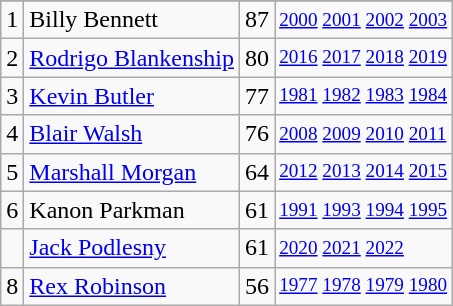<table class="wikitable">
<tr>
</tr>
<tr>
<td>1</td>
<td>Billy Bennett</td>
<td>87</td>
<td style="font-size:80%;"><a href='#'>2000</a> <a href='#'>2001</a> <a href='#'>2002</a> <a href='#'>2003</a></td>
</tr>
<tr>
<td>2</td>
<td><a href='#'>Rodrigo Blankenship</a></td>
<td>80</td>
<td style="font-size:80%;"><a href='#'>2016</a> <a href='#'>2017</a> <a href='#'>2018</a> <a href='#'>2019</a></td>
</tr>
<tr>
<td>3</td>
<td><a href='#'>Kevin Butler</a></td>
<td>77</td>
<td style="font-size:80%;"><a href='#'>1981</a> <a href='#'>1982</a> <a href='#'>1983</a> <a href='#'>1984</a></td>
</tr>
<tr>
<td>4</td>
<td><a href='#'>Blair Walsh</a></td>
<td>76</td>
<td style="font-size:80%;"><a href='#'>2008</a> <a href='#'>2009</a> <a href='#'>2010</a> <a href='#'>2011</a></td>
</tr>
<tr>
<td>5</td>
<td><a href='#'>Marshall Morgan</a></td>
<td>64</td>
<td style="font-size:80%;"><a href='#'>2012</a> <a href='#'>2013</a> <a href='#'>2014</a> <a href='#'>2015</a></td>
</tr>
<tr>
<td>6</td>
<td>Kanon Parkman</td>
<td>61</td>
<td style="font-size:80%;"><a href='#'>1991</a> <a href='#'>1993</a> <a href='#'>1994</a> <a href='#'>1995</a></td>
</tr>
<tr>
<td></td>
<td><a href='#'>Jack Podlesny</a></td>
<td>61</td>
<td style="font-size:80%;"><a href='#'>2020</a> <a href='#'>2021</a> <a href='#'>2022</a></td>
</tr>
<tr>
<td>8</td>
<td><a href='#'>Rex Robinson</a></td>
<td>56</td>
<td style="font-size:80%;"><a href='#'>1977</a> <a href='#'>1978</a> <a href='#'>1979</a> <a href='#'>1980</a></td>
</tr>
</table>
